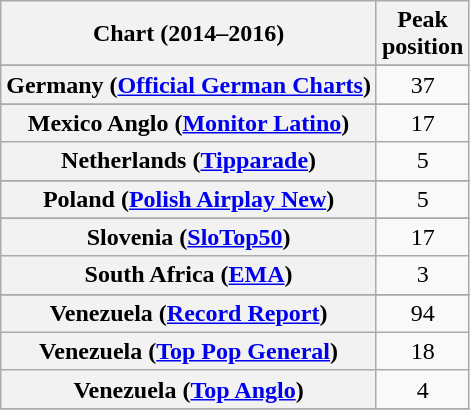<table class="wikitable plainrowheaders sortable" style="text-align:center">
<tr>
<th scope="col">Chart (2014–2016)</th>
<th scope="col">Peak<br>position</th>
</tr>
<tr>
</tr>
<tr>
</tr>
<tr>
</tr>
<tr>
</tr>
<tr>
</tr>
<tr>
</tr>
<tr>
</tr>
<tr>
<th scope=row>Germany (<a href='#'>Official German Charts</a>)</th>
<td align="center">37</td>
</tr>
<tr>
</tr>
<tr>
<th scope=row>Mexico Anglo (<a href='#'>Monitor Latino</a>)</th>
<td align="center">17</td>
</tr>
<tr>
<th scope=row>Netherlands (<a href='#'>Tipparade</a>)</th>
<td align="center">5</td>
</tr>
<tr>
</tr>
<tr>
</tr>
<tr>
<th scope="row">Poland (<a href='#'>Polish Airplay New</a>)</th>
<td align="center">5</td>
</tr>
<tr>
</tr>
<tr>
</tr>
<tr>
</tr>
<tr>
<th scope="row">Slovenia (<a href='#'>SloTop50</a>)</th>
<td align=center>17</td>
</tr>
<tr>
<th scope="row">South Africa (<a href='#'>EMA</a>)</th>
<td>3</td>
</tr>
<tr>
</tr>
<tr>
</tr>
<tr>
</tr>
<tr>
</tr>
<tr>
</tr>
<tr>
</tr>
<tr>
</tr>
<tr>
</tr>
<tr>
</tr>
<tr>
<th scope=row>Venezuela (<a href='#'>Record Report</a>)</th>
<td align="center">94</td>
</tr>
<tr>
<th scope=row>Venezuela (<a href='#'>Top Pop General</a>)</th>
<td align="center">18</td>
</tr>
<tr>
<th scope=row>Venezuela (<a href='#'>Top Anglo</a>)</th>
<td align="center">4</td>
</tr>
<tr>
</tr>
</table>
